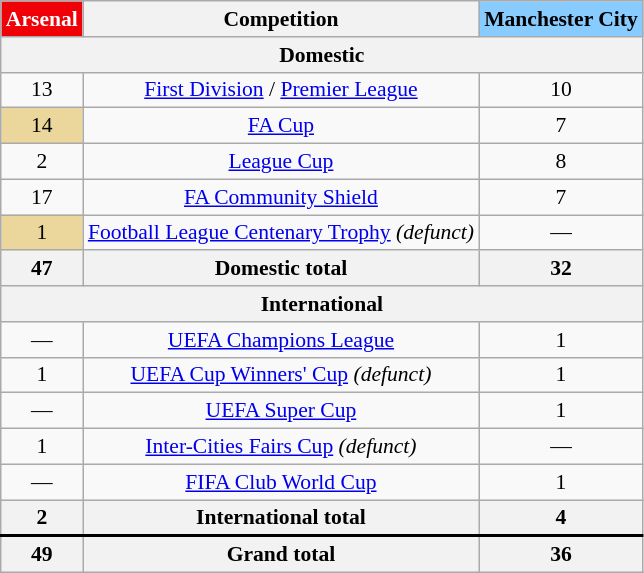<table class="wikitable sortable" style="width:auto; font-size:90%">
<tr>
<th style="color:white; background-color:#EF0107;">Arsenal</th>
<th>Competition</th>
<th style="color:black; background-color:#88CCFF;">Manchester City</th>
</tr>
<tr style="text-align:center;">
<th colspan="4">Domestic</th>
</tr>
<tr style="text-align:center;">
<td>13</td>
<td><a href='#'>First Division</a> / <a href='#'>Premier League</a></td>
<td>10</td>
</tr>
<tr style="text-align:center;">
<td style=background:#EBD79B>14</td>
<td><a href='#'>FA Cup</a></td>
<td>7</td>
</tr>
<tr style="text-align:center;">
<td>2</td>
<td><a href='#'>League Cup</a></td>
<td>8</td>
</tr>
<tr style="text-align:center;">
<td>17</td>
<td><a href='#'>FA Community Shield</a></td>
<td>7</td>
</tr>
<tr style="text-align:center;">
<td style=background:#EBD79B>1</td>
<td><a href='#'>Football League Centenary Trophy</a> <em>(defunct)</em></td>
<td>—</td>
</tr>
<tr style="text-align:center;">
<th>47</th>
<th>Domestic total</th>
<th>32</th>
</tr>
<tr style="text-align:center;">
<th colspan="4">International</th>
</tr>
<tr style="text-align:center;">
<td>—</td>
<td><a href='#'>UEFA Champions League</a></td>
<td>1</td>
</tr>
<tr style="text-align:center;">
<td>1</td>
<td><a href='#'>UEFA Cup Winners' Cup</a> <em>(defunct)</em></td>
<td>1</td>
</tr>
<tr style="text-align:center;">
<td>—</td>
<td><a href='#'>UEFA Super Cup</a></td>
<td>1</td>
</tr>
<tr style="text-align:center;">
<td>1</td>
<td><a href='#'>Inter-Cities Fairs Cup</a> <em>(defunct)</em></td>
<td>—</td>
</tr>
<tr style="text-align:center;">
<td>—</td>
<td><a href='#'>FIFA Club World Cup</a></td>
<td>1</td>
</tr>
<tr style="text-align:center;">
<th>2</th>
<th>International total</th>
<th>4</th>
</tr>
<tr style="text-align:center; border-top: 2px solid black;">
<th>49</th>
<th>Grand total</th>
<th>36</th>
</tr>
</table>
